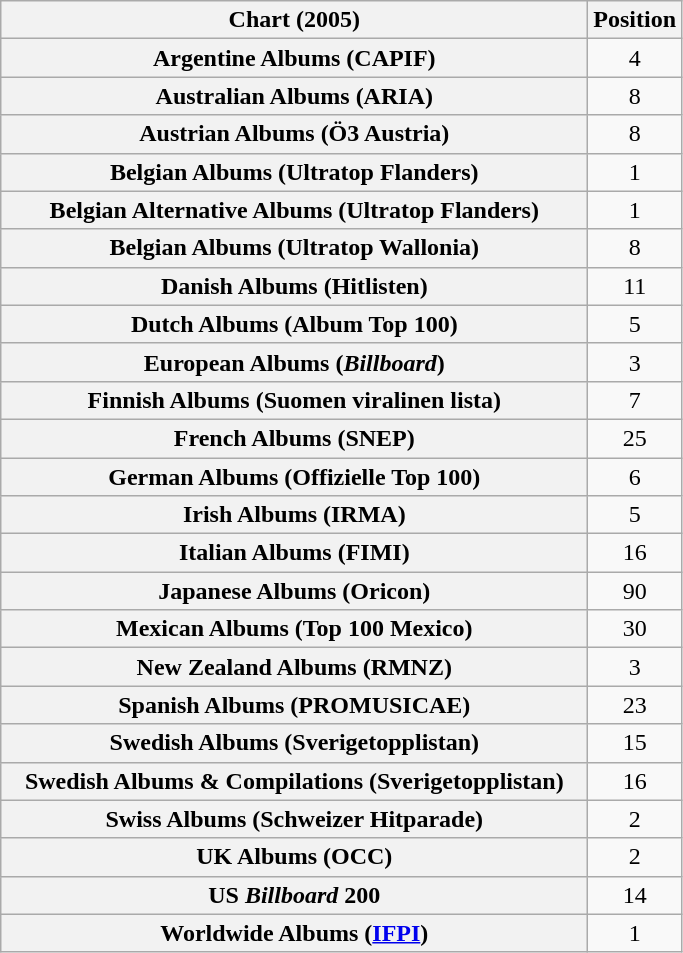<table class="wikitable sortable plainrowheaders" style="text-align:center">
<tr>
<th scope="col" style="width:24em;">Chart (2005)</th>
<th scope="col">Position</th>
</tr>
<tr>
<th scope="row">Argentine Albums (CAPIF)</th>
<td>4</td>
</tr>
<tr>
<th scope="row">Australian Albums (ARIA)</th>
<td>8</td>
</tr>
<tr>
<th scope="row">Austrian Albums (Ö3 Austria)</th>
<td>8</td>
</tr>
<tr>
<th scope="row">Belgian Albums (Ultratop Flanders)</th>
<td>1</td>
</tr>
<tr>
<th scope="row">Belgian Alternative Albums (Ultratop Flanders)</th>
<td>1</td>
</tr>
<tr>
<th scope="row">Belgian Albums (Ultratop Wallonia)</th>
<td>8</td>
</tr>
<tr>
<th scope="row">Danish Albums (Hitlisten)</th>
<td>11</td>
</tr>
<tr>
<th scope="row">Dutch Albums (Album Top 100)</th>
<td>5</td>
</tr>
<tr>
<th scope="row">European Albums (<em>Billboard</em>)</th>
<td>3</td>
</tr>
<tr>
<th scope="row">Finnish Albums (Suomen viralinen lista)</th>
<td>7</td>
</tr>
<tr>
<th scope="row">French Albums (SNEP)</th>
<td>25</td>
</tr>
<tr>
<th scope="row">German Albums (Offizielle Top 100)</th>
<td>6</td>
</tr>
<tr>
<th scope="row">Irish Albums (IRMA)</th>
<td>5</td>
</tr>
<tr>
<th scope="row">Italian Albums (FIMI)</th>
<td>16</td>
</tr>
<tr>
<th scope="row">Japanese Albums (Oricon)</th>
<td>90</td>
</tr>
<tr>
<th scope="row">Mexican Albums (Top 100 Mexico)</th>
<td>30</td>
</tr>
<tr>
<th scope="row">New Zealand Albums (RMNZ)</th>
<td>3</td>
</tr>
<tr>
<th scope="row">Spanish Albums (PROMUSICAE)</th>
<td>23</td>
</tr>
<tr>
<th scope="row">Swedish Albums (Sverigetopplistan)</th>
<td>15</td>
</tr>
<tr>
<th scope="row">Swedish Albums & Compilations (Sverigetopplistan)</th>
<td>16</td>
</tr>
<tr>
<th scope="row">Swiss Albums (Schweizer Hitparade)</th>
<td>2</td>
</tr>
<tr>
<th scope="row">UK Albums (OCC)</th>
<td>2</td>
</tr>
<tr>
<th scope="row">US <em>Billboard</em> 200</th>
<td>14</td>
</tr>
<tr>
<th scope="row">Worldwide Albums (<a href='#'>IFPI</a>)</th>
<td>1</td>
</tr>
</table>
